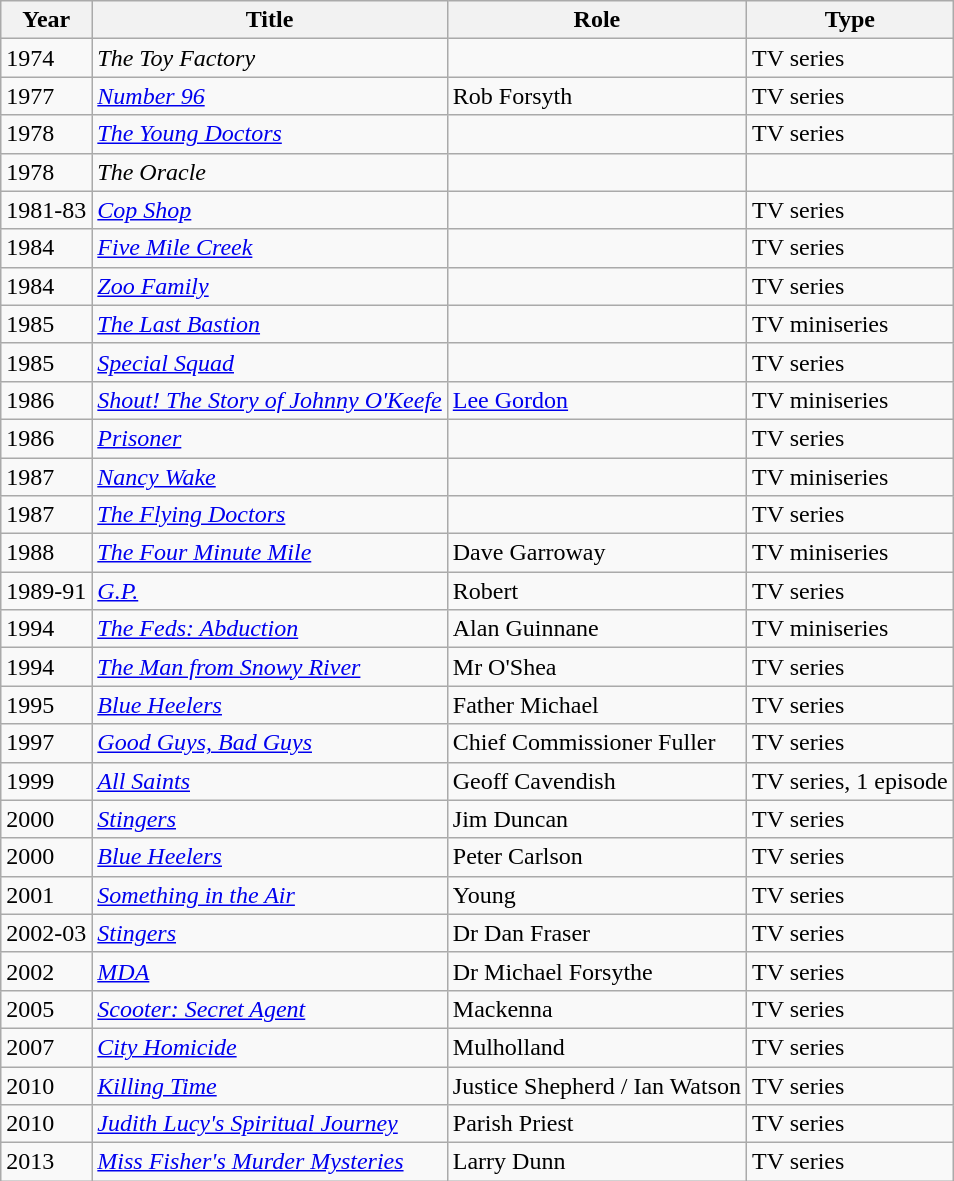<table class="wikitable">
<tr>
<th>Year</th>
<th>Title</th>
<th>Role</th>
<th>Type</th>
</tr>
<tr>
<td>1974</td>
<td><em>The Toy Factory</em></td>
<td></td>
<td>TV series</td>
</tr>
<tr>
<td>1977</td>
<td><em><a href='#'>Number 96</a></em></td>
<td>Rob Forsyth</td>
<td>TV series</td>
</tr>
<tr>
<td>1978</td>
<td><em><a href='#'>The Young Doctors</a></em></td>
<td></td>
<td>TV series</td>
</tr>
<tr>
<td>1978</td>
<td><em>The Oracle</em></td>
<td></td>
<td></td>
</tr>
<tr>
<td>1981-83</td>
<td><em><a href='#'>Cop Shop</a></em></td>
<td></td>
<td>TV series</td>
</tr>
<tr>
<td>1984</td>
<td><em><a href='#'>Five Mile Creek</a></em></td>
<td></td>
<td>TV series</td>
</tr>
<tr>
<td>1984</td>
<td><em><a href='#'>Zoo Family</a></em></td>
<td></td>
<td>TV series</td>
</tr>
<tr>
<td>1985</td>
<td><em><a href='#'>The Last Bastion</a></em></td>
<td></td>
<td>TV miniseries</td>
</tr>
<tr>
<td>1985</td>
<td><em><a href='#'>Special Squad</a></em></td>
<td></td>
<td>TV series</td>
</tr>
<tr>
<td>1986</td>
<td><em><a href='#'>Shout! The Story of Johnny O'Keefe</a></em></td>
<td><a href='#'>Lee Gordon</a></td>
<td>TV miniseries</td>
</tr>
<tr>
<td>1986</td>
<td><em><a href='#'>Prisoner</a></em></td>
<td></td>
<td>TV series</td>
</tr>
<tr>
<td>1987</td>
<td><em><a href='#'>Nancy Wake</a></em></td>
<td></td>
<td>TV miniseries</td>
</tr>
<tr>
<td>1987</td>
<td><em><a href='#'>The Flying Doctors</a></em></td>
<td></td>
<td>TV series</td>
</tr>
<tr>
<td>1988</td>
<td><em><a href='#'>The Four Minute Mile</a></em></td>
<td>Dave Garroway</td>
<td>TV miniseries</td>
</tr>
<tr>
<td>1989-91</td>
<td><em><a href='#'>G.P.</a></em></td>
<td>Robert</td>
<td>TV series</td>
</tr>
<tr>
<td>1994</td>
<td><em><a href='#'>The Feds: Abduction</a></em></td>
<td>Alan Guinnane</td>
<td>TV miniseries</td>
</tr>
<tr>
<td>1994</td>
<td><em><a href='#'>The Man from Snowy River</a></em></td>
<td>Mr O'Shea</td>
<td>TV series</td>
</tr>
<tr>
<td>1995</td>
<td><em><a href='#'>Blue Heelers</a></em></td>
<td>Father Michael</td>
<td>TV series</td>
</tr>
<tr>
<td>1997</td>
<td><em><a href='#'>Good Guys, Bad Guys</a></em></td>
<td>Chief Commissioner Fuller</td>
<td>TV series</td>
</tr>
<tr>
<td>1999</td>
<td><em><a href='#'>All Saints</a></em></td>
<td>Geoff Cavendish</td>
<td>TV series, 1 episode</td>
</tr>
<tr>
<td>2000</td>
<td><em><a href='#'>Stingers</a></em></td>
<td>Jim Duncan</td>
<td>TV series</td>
</tr>
<tr>
<td>2000</td>
<td><em><a href='#'>Blue Heelers</a></em></td>
<td>Peter Carlson</td>
<td>TV series</td>
</tr>
<tr>
<td>2001</td>
<td><em><a href='#'>Something in the Air</a></em></td>
<td>Young</td>
<td>TV series</td>
</tr>
<tr>
<td>2002-03</td>
<td><em><a href='#'>Stingers</a></em></td>
<td>Dr Dan Fraser</td>
<td>TV series</td>
</tr>
<tr>
<td>2002</td>
<td><em><a href='#'>MDA</a></em></td>
<td>Dr Michael Forsythe</td>
<td>TV series</td>
</tr>
<tr>
<td>2005</td>
<td><em><a href='#'>Scooter: Secret Agent</a></em></td>
<td>Mackenna</td>
<td>TV series</td>
</tr>
<tr>
<td>2007</td>
<td><em><a href='#'>City Homicide</a></em></td>
<td>Mulholland</td>
<td>TV series</td>
</tr>
<tr>
<td>2010</td>
<td><em><a href='#'>Killing Time</a></em></td>
<td>Justice Shepherd / Ian Watson</td>
<td>TV series</td>
</tr>
<tr>
<td>2010</td>
<td><em><a href='#'>Judith Lucy's Spiritual Journey</a></em></td>
<td>Parish Priest</td>
<td>TV series</td>
</tr>
<tr>
<td>2013</td>
<td><em><a href='#'>Miss Fisher's Murder Mysteries</a></em></td>
<td>Larry Dunn</td>
<td>TV series</td>
</tr>
</table>
